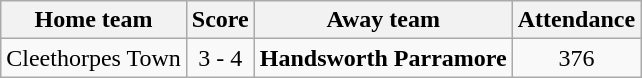<table class="wikitable" style="text-align: center">
<tr>
<th>Home team</th>
<th>Score</th>
<th>Away team</th>
<th>Attendance</th>
</tr>
<tr>
<td>Cleethorpes Town</td>
<td>3 - 4</td>
<td><strong>Handsworth Parramore</strong></td>
<td>376</td>
</tr>
</table>
